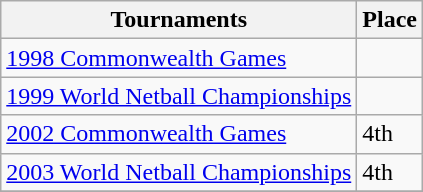<table class="wikitable collapsible">
<tr>
<th>Tournaments</th>
<th>Place</th>
</tr>
<tr>
<td><a href='#'>1998 Commonwealth Games</a></td>
<td></td>
</tr>
<tr>
<td><a href='#'>1999 World Netball Championships</a></td>
<td></td>
</tr>
<tr>
<td><a href='#'>2002 Commonwealth Games</a></td>
<td>4th</td>
</tr>
<tr>
<td><a href='#'>2003 World Netball Championships</a></td>
<td>4th</td>
</tr>
<tr>
</tr>
</table>
